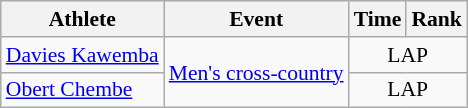<table class="wikitable" style="font-size:90%; text-align:center">
<tr>
<th>Athlete</th>
<th>Event</th>
<th>Time</th>
<th>Rank</th>
</tr>
<tr>
<td align=left><a href='#'>Davies Kawemba</a></td>
<td align=left rowspan=2><a href='#'>Men's cross-country</a></td>
<td colspan=2>LAP</td>
</tr>
<tr>
<td align=left><a href='#'>Obert Chembe</a></td>
<td colspan=2>LAP</td>
</tr>
</table>
